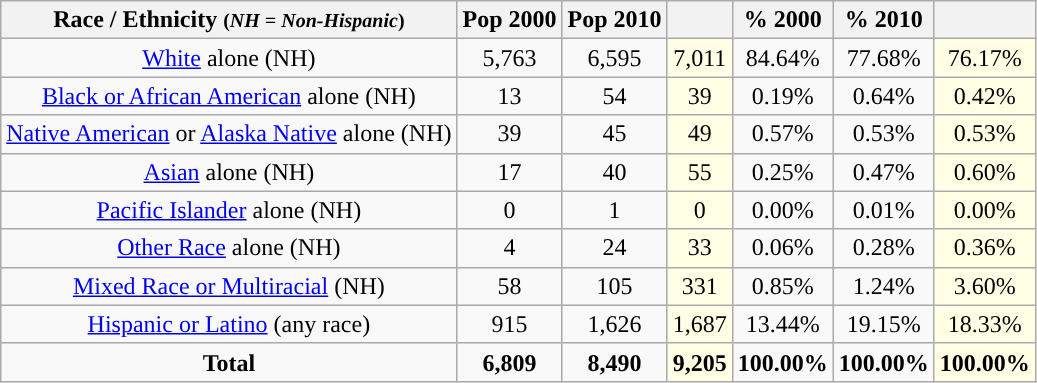<table class="wikitable" style="text-align:center;">
<tr>
<th>Race / Ethnicity <small>(<em>NH = Non-Hispanic</em>)</small></th>
<th>Pop 2000</th>
<th>Pop 2010</th>
<th></th>
<th>% 2000</th>
<th>% 2010</th>
<th></th>
</tr>
<tr>
<td><a href='#'>White</a> alone (NH)</td>
<td>5,763</td>
<td>6,595</td>
<td style='background: #ffffe6;'>7,011</td>
<td>84.64%</td>
<td>77.68%</td>
<td style='background: #ffffe6;'>76.17%</td>
</tr>
<tr>
<td><a href='#'>Black or African American</a> alone (NH)</td>
<td>13</td>
<td>54</td>
<td style='background: #ffffe6;'>39</td>
<td>0.19%</td>
<td>0.64%</td>
<td style='background: #ffffe6;'>0.42%</td>
</tr>
<tr>
<td><a href='#'>Native American</a> or <a href='#'>Alaska Native</a> alone (NH)</td>
<td>39</td>
<td>45</td>
<td style='background: #ffffe6;'>49</td>
<td>0.57%</td>
<td>0.53%</td>
<td style='background: #ffffe6;'>0.53%</td>
</tr>
<tr>
<td><a href='#'>Asian</a> alone (NH)</td>
<td>17</td>
<td>40</td>
<td style='background: #ffffe6;'>55</td>
<td>0.25%</td>
<td>0.47%</td>
<td style='background: #ffffe6;'>0.60%</td>
</tr>
<tr>
<td><a href='#'>Pacific Islander</a> alone (NH)</td>
<td>0</td>
<td>1</td>
<td style='background: #ffffe6;'>0</td>
<td>0.00%</td>
<td>0.01%</td>
<td style='background: #ffffe6;'>0.00%</td>
</tr>
<tr>
<td><a href='#'>Other Race</a> alone (NH)</td>
<td>4</td>
<td>24</td>
<td style='background: #ffffe6;'>33</td>
<td>0.06%</td>
<td>0.28%</td>
<td style='background: #ffffe6;'>0.36%</td>
</tr>
<tr>
<td><a href='#'>Mixed Race or Multiracial</a> (NH)</td>
<td>58</td>
<td>105</td>
<td style='background: #ffffe6;'>331</td>
<td>0.85%</td>
<td>1.24%</td>
<td style='background: #ffffe6;'>3.60%</td>
</tr>
<tr>
<td><a href='#'>Hispanic or Latino</a> (any race)</td>
<td>915</td>
<td>1,626</td>
<td style='background: #ffffe6;'>1,687</td>
<td>13.44%</td>
<td>19.15%</td>
<td style='background: #ffffe6;'>18.33%</td>
</tr>
<tr>
<td><strong>Total</strong></td>
<td><strong>6,809</strong></td>
<td><strong>8,490</strong></td>
<td style='background: #ffffe6;'><strong>9,205</strong></td>
<td><strong>100.00%</strong></td>
<td><strong>100.00%</strong></td>
<td style='background: #ffffe6;'><strong>100.00%</strong></td>
</tr>
</table>
